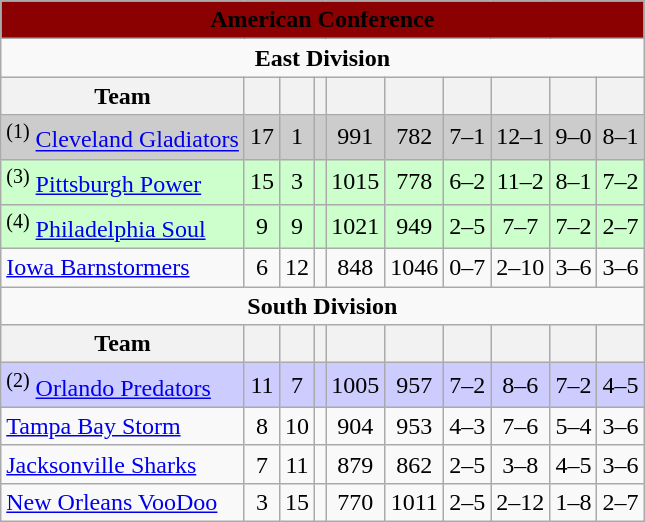<table class="wikitable">
<tr>
<td bgcolor="darkred" colspan="10" align="center"><span><strong>American Conference</strong></span></td>
</tr>
<tr>
<td colspan="10" align="center"><strong>East Division</strong></td>
</tr>
<tr>
<th align="center">Team</th>
<th align="center"></th>
<th align="center"></th>
<th align="center"></th>
<th align="center"></th>
<th align="center"></th>
<th align="center"></th>
<th align="center"></th>
<th align="center"></th>
<th align="center"></th>
</tr>
<tr bgcolor=#CCCCCC>
<td align="left"><sup>(1)</sup> <a href='#'>Cleveland Gladiators</a></td>
<td align="center">17</td>
<td align="center">1</td>
<td align="center"></td>
<td align="center">991</td>
<td align="center">782</td>
<td align="center">7–1</td>
<td align="center">12–1</td>
<td align="center">9–0</td>
<td align="center">8–1</td>
</tr>
<tr bgcolor=#CCFFCC>
<td align="left"><sup>(3)</sup> <a href='#'>Pittsburgh Power</a></td>
<td align="center">15</td>
<td align="center">3</td>
<td align="center"></td>
<td align="center">1015</td>
<td align="center">778</td>
<td align="center">6–2</td>
<td align="center">11–2</td>
<td align="center">8–1</td>
<td align="center">7–2</td>
</tr>
<tr bgcolor=#CCFFCC>
<td align="left"><sup>(4)</sup> <a href='#'>Philadelphia Soul</a></td>
<td align="center">9</td>
<td align="center">9</td>
<td align="center"></td>
<td align="center">1021</td>
<td align="center">949</td>
<td align="center">2–5</td>
<td align="center">7–7</td>
<td align="center">7–2</td>
<td align="center">2–7</td>
</tr>
<tr>
<td align="left"><a href='#'>Iowa Barnstormers</a></td>
<td align="center">6</td>
<td align="center">12</td>
<td align="center"></td>
<td align="center">848</td>
<td align="center">1046</td>
<td align="center">0–7</td>
<td align="center">2–10</td>
<td align="center">3–6</td>
<td align="center">3–6</td>
</tr>
<tr>
<td colspan="10" align="center"><strong>South Division</strong></td>
</tr>
<tr>
<th align="center">Team</th>
<th align="center"></th>
<th align="center"></th>
<th align="center"></th>
<th align="center"></th>
<th align="center"></th>
<th align="center"></th>
<th align="center"></th>
<th align="center"></th>
<th align="center"></th>
</tr>
<tr bgcolor=#CCCCFF>
<td align="left"><sup>(2)</sup> <a href='#'>Orlando Predators</a></td>
<td align="center">11</td>
<td align="center">7</td>
<td align="center"></td>
<td align="center">1005</td>
<td align="center">957</td>
<td align="center">7–2</td>
<td align="center">8–6</td>
<td align="center">7–2</td>
<td align="center">4–5</td>
</tr>
<tr>
<td align="left"><a href='#'>Tampa Bay Storm</a></td>
<td align="center">8</td>
<td align="center">10</td>
<td align="center"></td>
<td align="center">904</td>
<td align="center">953</td>
<td align="center">4–3</td>
<td align="center">7–6</td>
<td align="center">5–4</td>
<td align="center">3–6</td>
</tr>
<tr>
<td align="left"><a href='#'>Jacksonville Sharks</a></td>
<td align="center">7</td>
<td align="center">11</td>
<td align="center"></td>
<td align="center">879</td>
<td align="center">862</td>
<td align="center">2–5</td>
<td align="center">3–8</td>
<td align="center">4–5</td>
<td align="center">3–6</td>
</tr>
<tr>
<td align="left"><a href='#'>New Orleans VooDoo</a></td>
<td align="center">3</td>
<td align="center">15</td>
<td align="center"></td>
<td align="center">770</td>
<td align="center">1011</td>
<td align="center">2–5</td>
<td align="center">2–12</td>
<td align="center">1–8</td>
<td align="center">2–7</td>
</tr>
</table>
